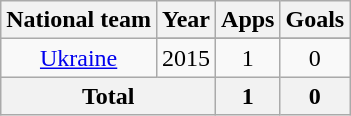<table class="wikitable" style="text-align:center">
<tr>
<th>National team</th>
<th>Year</th>
<th>Apps</th>
<th>Goals</th>
</tr>
<tr>
<td rowspan=2><a href='#'>Ukraine</a></td>
</tr>
<tr>
<td>2015</td>
<td>1</td>
<td>0</td>
</tr>
<tr>
<th colspan="2">Total</th>
<th>1</th>
<th>0</th>
</tr>
</table>
